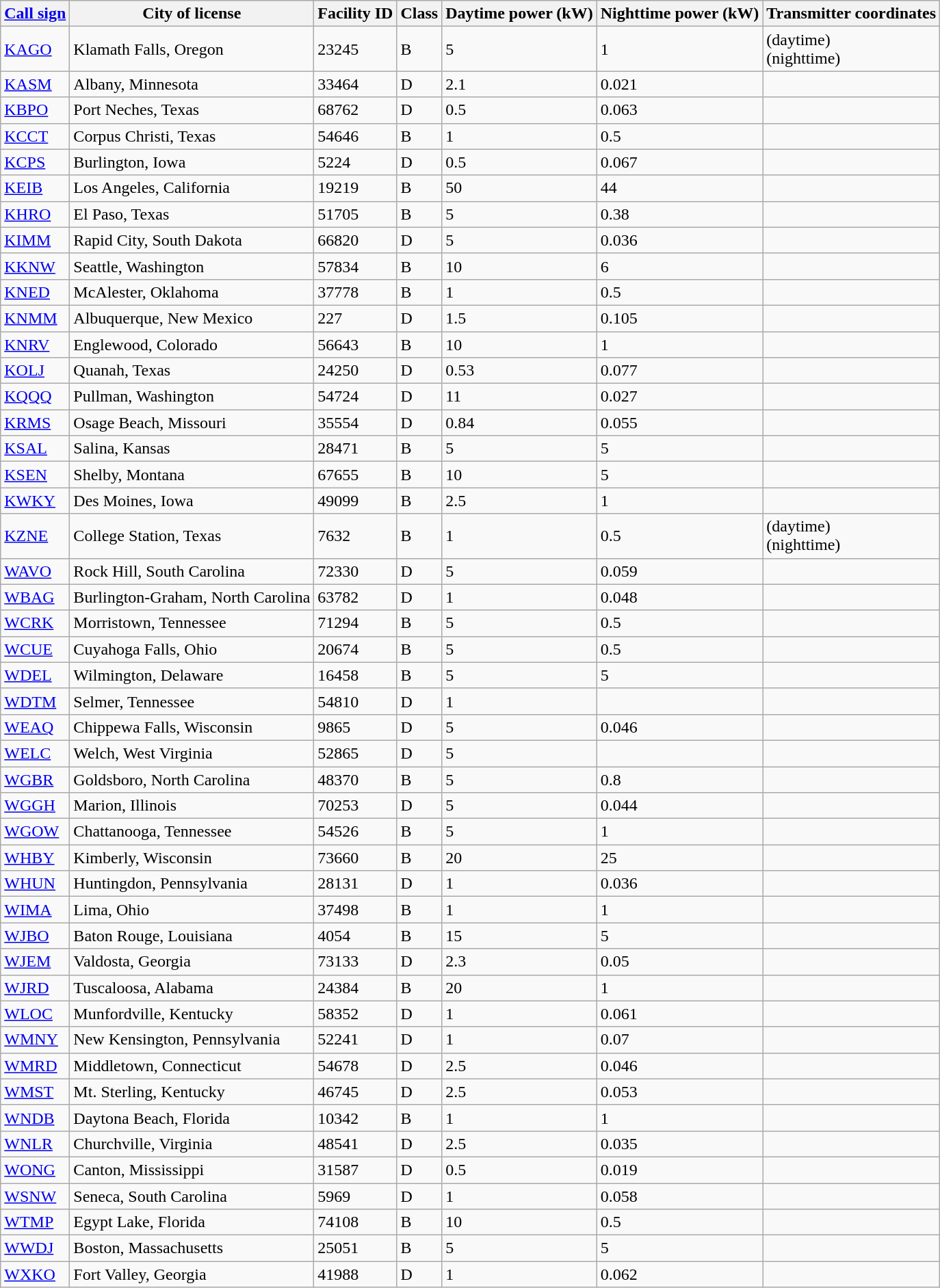<table class="wikitable sortable">
<tr>
<th><a href='#'>Call sign</a></th>
<th>City of license</th>
<th>Facility ID</th>
<th>Class</th>
<th>Daytime power (kW)</th>
<th>Nighttime power (kW)</th>
<th>Transmitter coordinates</th>
</tr>
<tr>
<td><a href='#'>KAGO</a></td>
<td>Klamath Falls, Oregon</td>
<td>23245</td>
<td>B</td>
<td>5</td>
<td>1</td>
<td> (daytime)<br> (nighttime)</td>
</tr>
<tr>
<td><a href='#'>KASM</a></td>
<td>Albany, Minnesota</td>
<td>33464</td>
<td>D</td>
<td>2.1</td>
<td>0.021</td>
<td></td>
</tr>
<tr>
<td><a href='#'>KBPO</a></td>
<td>Port Neches, Texas</td>
<td>68762</td>
<td>D</td>
<td>0.5</td>
<td>0.063</td>
<td></td>
</tr>
<tr>
<td><a href='#'>KCCT</a></td>
<td>Corpus Christi, Texas</td>
<td>54646</td>
<td>B</td>
<td>1</td>
<td>0.5</td>
<td></td>
</tr>
<tr>
<td><a href='#'>KCPS</a></td>
<td>Burlington, Iowa</td>
<td>5224</td>
<td>D</td>
<td>0.5</td>
<td>0.067</td>
<td></td>
</tr>
<tr>
<td><a href='#'>KEIB</a></td>
<td>Los Angeles, California</td>
<td>19219</td>
<td>B</td>
<td>50</td>
<td>44</td>
<td></td>
</tr>
<tr>
<td><a href='#'>KHRO</a></td>
<td>El Paso, Texas</td>
<td>51705</td>
<td>B</td>
<td>5</td>
<td>0.38</td>
<td></td>
</tr>
<tr>
<td><a href='#'>KIMM</a></td>
<td>Rapid City, South Dakota</td>
<td>66820</td>
<td>D</td>
<td>5</td>
<td>0.036</td>
<td></td>
</tr>
<tr>
<td><a href='#'>KKNW</a></td>
<td>Seattle, Washington</td>
<td>57834</td>
<td>B</td>
<td>10</td>
<td>6</td>
<td></td>
</tr>
<tr>
<td><a href='#'>KNED</a></td>
<td>McAlester, Oklahoma</td>
<td>37778</td>
<td>B</td>
<td>1</td>
<td>0.5</td>
<td></td>
</tr>
<tr>
<td><a href='#'>KNMM</a></td>
<td>Albuquerque, New Mexico</td>
<td>227</td>
<td>D</td>
<td>1.5</td>
<td>0.105</td>
<td></td>
</tr>
<tr>
<td><a href='#'>KNRV</a></td>
<td>Englewood, Colorado</td>
<td>56643</td>
<td>B</td>
<td>10</td>
<td>1</td>
<td></td>
</tr>
<tr>
<td><a href='#'>KOLJ</a></td>
<td>Quanah, Texas</td>
<td>24250</td>
<td>D</td>
<td>0.53</td>
<td>0.077</td>
<td></td>
</tr>
<tr>
<td><a href='#'>KQQQ</a></td>
<td>Pullman, Washington</td>
<td>54724</td>
<td>D</td>
<td>11</td>
<td>0.027</td>
<td></td>
</tr>
<tr>
<td><a href='#'>KRMS</a></td>
<td>Osage Beach, Missouri</td>
<td>35554</td>
<td>D</td>
<td>0.84</td>
<td>0.055</td>
<td></td>
</tr>
<tr>
<td><a href='#'>KSAL</a></td>
<td>Salina, Kansas</td>
<td>28471</td>
<td>B</td>
<td>5</td>
<td>5</td>
<td></td>
</tr>
<tr>
<td><a href='#'>KSEN</a></td>
<td>Shelby, Montana</td>
<td>67655</td>
<td>B</td>
<td>10</td>
<td>5</td>
<td></td>
</tr>
<tr>
<td><a href='#'>KWKY</a></td>
<td>Des Moines, Iowa</td>
<td>49099</td>
<td>B</td>
<td>2.5</td>
<td>1</td>
<td></td>
</tr>
<tr>
<td><a href='#'>KZNE</a></td>
<td>College Station, Texas</td>
<td>7632</td>
<td>B</td>
<td>1</td>
<td>0.5</td>
<td> (daytime)<br> (nighttime)</td>
</tr>
<tr>
<td><a href='#'>WAVO</a></td>
<td>Rock Hill, South Carolina</td>
<td>72330</td>
<td>D</td>
<td>5</td>
<td>0.059</td>
<td></td>
</tr>
<tr>
<td><a href='#'>WBAG</a></td>
<td>Burlington-Graham, North Carolina</td>
<td>63782</td>
<td>D</td>
<td>1</td>
<td>0.048</td>
<td></td>
</tr>
<tr>
<td><a href='#'>WCRK</a></td>
<td>Morristown, Tennessee</td>
<td>71294</td>
<td>B</td>
<td>5</td>
<td>0.5</td>
<td></td>
</tr>
<tr>
<td><a href='#'>WCUE</a></td>
<td>Cuyahoga Falls, Ohio</td>
<td>20674</td>
<td>B</td>
<td>5</td>
<td>0.5</td>
<td></td>
</tr>
<tr>
<td><a href='#'>WDEL</a></td>
<td>Wilmington, Delaware</td>
<td>16458</td>
<td>B</td>
<td>5</td>
<td>5</td>
<td></td>
</tr>
<tr>
<td><a href='#'>WDTM</a></td>
<td>Selmer, Tennessee</td>
<td>54810</td>
<td>D</td>
<td>1</td>
<td></td>
<td></td>
</tr>
<tr>
<td><a href='#'>WEAQ</a></td>
<td>Chippewa Falls, Wisconsin</td>
<td>9865</td>
<td>D</td>
<td>5</td>
<td>0.046</td>
<td></td>
</tr>
<tr>
<td><a href='#'>WELC</a></td>
<td>Welch, West Virginia</td>
<td>52865</td>
<td>D</td>
<td>5</td>
<td></td>
<td></td>
</tr>
<tr>
<td><a href='#'>WGBR</a></td>
<td>Goldsboro, North Carolina</td>
<td>48370</td>
<td>B</td>
<td>5</td>
<td>0.8</td>
<td></td>
</tr>
<tr>
<td><a href='#'>WGGH</a></td>
<td>Marion, Illinois</td>
<td>70253</td>
<td>D</td>
<td>5</td>
<td>0.044</td>
<td></td>
</tr>
<tr>
<td><a href='#'>WGOW</a></td>
<td>Chattanooga, Tennessee</td>
<td>54526</td>
<td>B</td>
<td>5</td>
<td>1</td>
<td></td>
</tr>
<tr>
<td><a href='#'>WHBY</a></td>
<td>Kimberly, Wisconsin</td>
<td>73660</td>
<td>B</td>
<td>20</td>
<td>25</td>
<td></td>
</tr>
<tr>
<td><a href='#'>WHUN</a></td>
<td>Huntingdon, Pennsylvania</td>
<td>28131</td>
<td>D</td>
<td>1</td>
<td>0.036</td>
<td></td>
</tr>
<tr>
<td><a href='#'>WIMA</a></td>
<td>Lima, Ohio</td>
<td>37498</td>
<td>B</td>
<td>1</td>
<td>1</td>
<td></td>
</tr>
<tr>
<td><a href='#'>WJBO</a></td>
<td>Baton Rouge, Louisiana</td>
<td>4054</td>
<td>B</td>
<td>15</td>
<td>5</td>
<td></td>
</tr>
<tr>
<td><a href='#'>WJEM</a></td>
<td>Valdosta, Georgia</td>
<td>73133</td>
<td>D</td>
<td>2.3</td>
<td>0.05</td>
<td></td>
</tr>
<tr>
<td><a href='#'>WJRD</a></td>
<td>Tuscaloosa, Alabama</td>
<td>24384</td>
<td>B</td>
<td>20</td>
<td>1</td>
<td></td>
</tr>
<tr>
<td><a href='#'>WLOC</a></td>
<td>Munfordville, Kentucky</td>
<td>58352</td>
<td>D</td>
<td>1</td>
<td>0.061</td>
<td></td>
</tr>
<tr>
<td><a href='#'>WMNY</a></td>
<td>New Kensington, Pennsylvania</td>
<td>52241</td>
<td>D</td>
<td>1</td>
<td>0.07</td>
<td></td>
</tr>
<tr>
<td><a href='#'>WMRD</a></td>
<td>Middletown, Connecticut</td>
<td>54678</td>
<td>D</td>
<td>2.5</td>
<td>0.046</td>
<td></td>
</tr>
<tr>
<td><a href='#'>WMST</a></td>
<td>Mt. Sterling, Kentucky</td>
<td>46745</td>
<td>D</td>
<td>2.5</td>
<td>0.053</td>
<td></td>
</tr>
<tr>
<td><a href='#'>WNDB</a></td>
<td>Daytona Beach, Florida</td>
<td>10342</td>
<td>B</td>
<td>1</td>
<td>1</td>
<td></td>
</tr>
<tr>
<td><a href='#'>WNLR</a></td>
<td>Churchville, Virginia</td>
<td>48541</td>
<td>D</td>
<td>2.5</td>
<td>0.035</td>
<td></td>
</tr>
<tr>
<td><a href='#'>WONG</a></td>
<td>Canton, Mississippi</td>
<td>31587</td>
<td>D</td>
<td>0.5</td>
<td>0.019</td>
<td></td>
</tr>
<tr>
<td><a href='#'>WSNW</a></td>
<td>Seneca, South Carolina</td>
<td>5969</td>
<td>D</td>
<td>1</td>
<td>0.058</td>
<td></td>
</tr>
<tr>
<td><a href='#'>WTMP</a></td>
<td>Egypt Lake, Florida</td>
<td>74108</td>
<td>B</td>
<td>10</td>
<td>0.5</td>
<td></td>
</tr>
<tr>
<td><a href='#'>WWDJ</a></td>
<td>Boston, Massachusetts</td>
<td>25051</td>
<td>B</td>
<td>5</td>
<td>5</td>
<td></td>
</tr>
<tr>
<td><a href='#'>WXKO</a></td>
<td>Fort Valley, Georgia</td>
<td>41988</td>
<td>D</td>
<td>1</td>
<td>0.062</td>
<td></td>
</tr>
</table>
